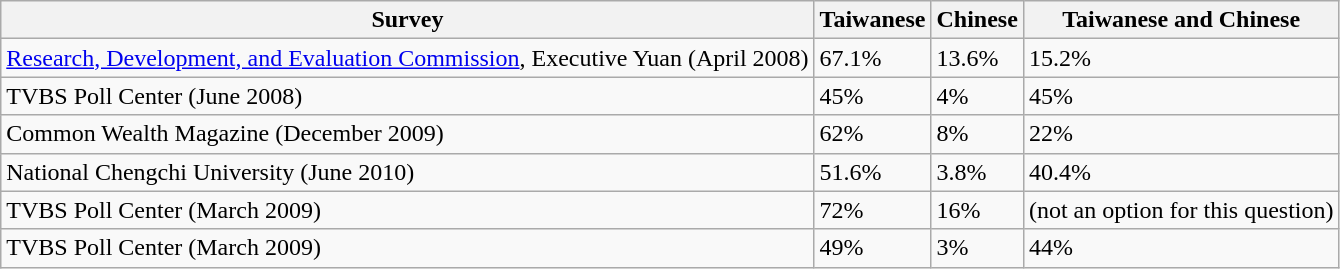<table class="wikitable" center;">
<tr>
<th>Survey</th>
<th>Taiwanese</th>
<th>Chinese</th>
<th>Taiwanese and Chinese</th>
</tr>
<tr>
<td><a href='#'>Research, Development, and Evaluation Commission</a>, Executive Yuan (April 2008)</td>
<td>67.1%</td>
<td>13.6%</td>
<td>15.2%</td>
</tr>
<tr>
<td>TVBS Poll Center (June 2008)</td>
<td>45%</td>
<td>4%</td>
<td>45%</td>
</tr>
<tr>
<td>Common Wealth Magazine (December 2009)</td>
<td>62%</td>
<td>8%</td>
<td>22%</td>
</tr>
<tr>
<td>National Chengchi University (June 2010)</td>
<td>51.6%</td>
<td>3.8%</td>
<td>40.4%</td>
</tr>
<tr>
<td>TVBS Poll Center (March 2009)</td>
<td>72%</td>
<td>16%</td>
<td>(not an option for this question)</td>
</tr>
<tr>
<td>TVBS Poll Center (March 2009)</td>
<td>49%</td>
<td>3%</td>
<td>44%</td>
</tr>
</table>
